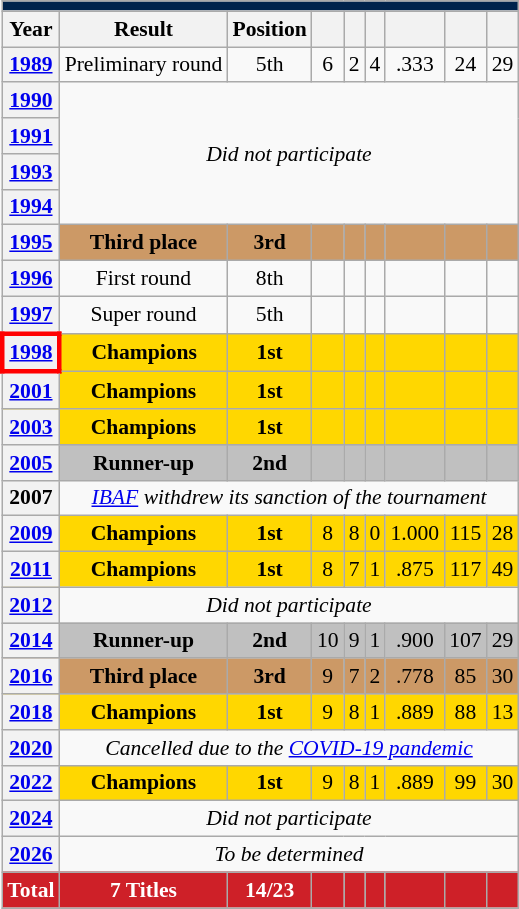<table class="wikitable" style="font-size:90%; text-align:center;">
<tr>
<th style="background:#00234C;" colspan="10"><a href='#'></a></th>
</tr>
<tr>
<th scope="col">Year</th>
<th scope="col">Result</th>
<th scope="col">Position</th>
<th scope="col"></th>
<th scope="col"></th>
<th scope="col"></th>
<th scope="col"></th>
<th scope="col"></th>
<th scope="col"></th>
</tr>
<tr>
<th> <a href='#'>1989</a></th>
<td>Preliminary round</td>
<td>5th</td>
<td>6</td>
<td>2</td>
<td>4</td>
<td>.333</td>
<td>24</td>
<td>29</td>
</tr>
<tr>
<th> <a href='#'>1990</a></th>
<td colspan=8 rowspan=4><em>Did not participate</em></td>
</tr>
<tr>
<th> <a href='#'>1991</a></th>
</tr>
<tr>
<th> <a href='#'>1993</a></th>
</tr>
<tr>
<th> <a href='#'>1994</a></th>
</tr>
<tr style="background:#c96;">
<th> <a href='#'>1995</a></th>
<td><strong>Third place</strong></td>
<td><strong>3rd</strong></td>
<td></td>
<td></td>
<td></td>
<td></td>
<td></td>
<td></td>
</tr>
<tr>
<th> <a href='#'>1996</a></th>
<td>First round</td>
<td>8th</td>
<td></td>
<td></td>
<td></td>
<td></td>
<td></td>
<td></td>
</tr>
<tr>
<th> <a href='#'>1997</a></th>
<td>Super round</td>
<td>5th</td>
<td></td>
<td></td>
<td></td>
<td></td>
<td></td>
<td></td>
</tr>
<tr style="background:gold;">
<th style="border: 3px solid red"> <a href='#'>1998</a></th>
<td><strong>Champions</strong></td>
<td><strong>1st</strong></td>
<td></td>
<td></td>
<td></td>
<td></td>
<td></td>
<td></td>
</tr>
<tr style="background:gold;">
<th> <a href='#'>2001</a></th>
<td><strong>Champions</strong></td>
<td><strong>1st</strong></td>
<td></td>
<td></td>
<td></td>
<td></td>
<td></td>
<td></td>
</tr>
<tr style="background:gold;">
<th> <a href='#'>2003</a></th>
<td><strong>Champions</strong></td>
<td><strong>1st</strong></td>
<td></td>
<td></td>
<td></td>
<td></td>
<td></td>
<td></td>
</tr>
<tr style="background:silver;">
<th> <a href='#'>2005</a></th>
<td><strong>Runner-up</strong></td>
<td><strong>2nd</strong></td>
<td></td>
<td></td>
<td></td>
<td></td>
<td></td>
<td></td>
</tr>
<tr>
<th> 2007</th>
<td colspan=8><em><a href='#'>IBAF</a> withdrew its sanction of the tournament</em></td>
</tr>
<tr style="background:gold;">
<th> <a href='#'>2009</a></th>
<td><strong>Champions</strong></td>
<td><strong>1st</strong></td>
<td>8</td>
<td>8</td>
<td>0</td>
<td>1.000</td>
<td>115</td>
<td>28</td>
</tr>
<tr style="background:gold;">
<th> <a href='#'>2011</a></th>
<td><strong>Champions</strong></td>
<td><strong>1st</strong></td>
<td>8</td>
<td>7</td>
<td>1</td>
<td>.875</td>
<td>117</td>
<td>49</td>
</tr>
<tr>
<th> <a href='#'>2012</a></th>
<td colspan=8><em>Did not participate</em></td>
</tr>
<tr style="background:silver;">
<th> <a href='#'>2014</a></th>
<td><strong>Runner-up</strong></td>
<td><strong>2nd</strong></td>
<td>10</td>
<td>9</td>
<td>1</td>
<td>.900</td>
<td>107</td>
<td>29</td>
</tr>
<tr style="background:#c96;">
<th> <a href='#'>2016</a></th>
<td><strong>Third place</strong></td>
<td><strong>3rd</strong></td>
<td>9</td>
<td>7</td>
<td>2</td>
<td>.778</td>
<td>85</td>
<td>30</td>
</tr>
<tr style="background:gold;">
<th> <a href='#'>2018</a></th>
<td><strong>Champions</strong></td>
<td><strong>1st</strong></td>
<td>9</td>
<td>8</td>
<td>1</td>
<td>.889</td>
<td>88</td>
<td>13</td>
</tr>
<tr>
<th> <a href='#'>2020</a></th>
<td colspan=8><em>Cancelled due to the <a href='#'>COVID-19 pandemic</a></em></td>
</tr>
<tr style="background:gold;">
<th> <a href='#'>2022</a></th>
<td><strong>Champions</strong></td>
<td><strong>1st</strong></td>
<td>9</td>
<td>8</td>
<td>1</td>
<td>.889</td>
<td>99</td>
<td>30</td>
</tr>
<tr>
<th> <a href='#'>2024</a></th>
<td colspan=8><em>Did not participate</em></td>
</tr>
<tr>
<th> <a href='#'>2026</a></th>
<td colspan=8><em>To be determined</em></td>
</tr>
<tr>
<th style="color:white; background:#CE2028;"><strong>Total</strong></th>
<th style="color:white; background:#CE2028;">7 Titles</th>
<th style="color:white; background:#CE2028;"><strong>14/23</strong></th>
<th style="color:white; background:#CE2028;"></th>
<th style="color:white; background:#CE2028;"></th>
<th style="color:white; background:#CE2028;"></th>
<th style="color:white; background:#CE2028;"></th>
<th style="color:white; background:#CE2028;"></th>
<th style="color:white; background:#CE2028;"></th>
</tr>
</table>
